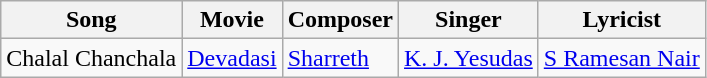<table class="wikitable">
<tr>
<th>Song</th>
<th>Movie</th>
<th>Composer</th>
<th>Singer</th>
<th>Lyricist</th>
</tr>
<tr>
<td>Chalal Chanchala</td>
<td><a href='#'>Devadasi</a></td>
<td><a href='#'>Sharreth</a></td>
<td><a href='#'>K. J. Yesudas</a></td>
<td><a href='#'>S Ramesan Nair</a></td>
</tr>
</table>
